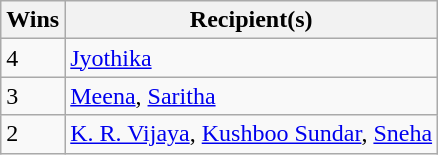<table class="wikitable">
<tr>
<th>Wins</th>
<th>Recipient(s)</th>
</tr>
<tr>
<td>4</td>
<td><a href='#'>Jyothika</a></td>
</tr>
<tr>
<td>3</td>
<td><a href='#'>Meena</a>, <a href='#'>Saritha</a></td>
</tr>
<tr>
<td>2</td>
<td><a href='#'>K. R. Vijaya</a>, <a href='#'>Kushboo Sundar</a>, <a href='#'>Sneha</a></td>
</tr>
</table>
